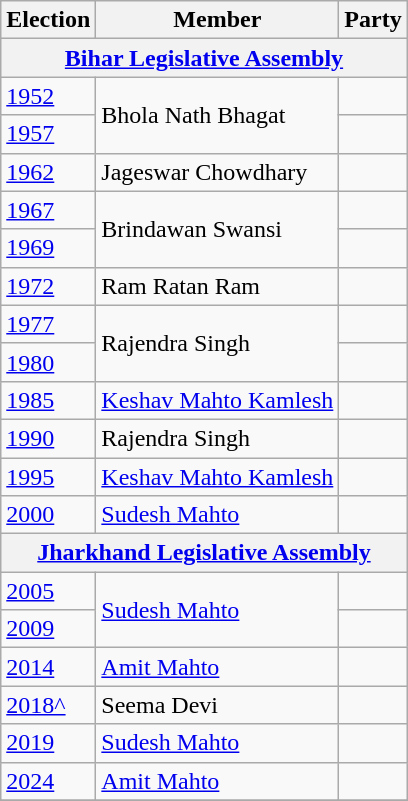<table class="wikitable sortable">
<tr>
<th>Election</th>
<th>Member</th>
<th colspan=2>Party</th>
</tr>
<tr>
<th colspan=4><a href='#'>Bihar Legislative Assembly</a></th>
</tr>
<tr>
<td><a href='#'>1952</a></td>
<td rowspan="2">Bhola Nath Bhagat</td>
<td></td>
</tr>
<tr>
<td><a href='#'>1957</a></td>
</tr>
<tr>
<td><a href='#'>1962</a></td>
<td>Jageswar Chowdhary</td>
<td></td>
</tr>
<tr>
<td><a href='#'>1967</a></td>
<td rowspan="2">Brindawan Swansi</td>
<td></td>
</tr>
<tr>
<td><a href='#'>1969</a></td>
<td></td>
</tr>
<tr>
<td><a href='#'>1972</a></td>
<td>Ram Ratan Ram</td>
<td></td>
</tr>
<tr>
<td><a href='#'>1977</a></td>
<td rowspan="2">Rajendra Singh</td>
<td></td>
</tr>
<tr>
<td><a href='#'>1980</a></td>
</tr>
<tr>
<td><a href='#'>1985</a></td>
<td><a href='#'>Keshav Mahto Kamlesh</a></td>
<td></td>
</tr>
<tr>
<td><a href='#'>1990</a></td>
<td>Rajendra Singh</td>
<td></td>
</tr>
<tr>
<td><a href='#'>1995</a></td>
<td><a href='#'>Keshav Mahto Kamlesh</a></td>
<td></td>
</tr>
<tr>
<td><a href='#'>2000</a></td>
<td><a href='#'>Sudesh Mahto</a></td>
<td></td>
</tr>
<tr>
<th colspan=4><a href='#'>Jharkhand Legislative Assembly</a></th>
</tr>
<tr>
<td><a href='#'>2005</a></td>
<td rowspan=2><a href='#'>Sudesh Mahto</a></td>
<td></td>
</tr>
<tr>
<td><a href='#'>2009</a></td>
</tr>
<tr>
<td><a href='#'>2014</a></td>
<td><a href='#'>Amit Mahto</a></td>
<td></td>
</tr>
<tr>
<td><a href='#'>2018^</a></td>
<td>Seema Devi</td>
</tr>
<tr>
<td><a href='#'>2019</a></td>
<td><a href='#'>Sudesh Mahto</a></td>
<td></td>
</tr>
<tr>
<td><a href='#'>2024</a></td>
<td><a href='#'>Amit Mahto</a></td>
<td></td>
</tr>
<tr>
</tr>
</table>
